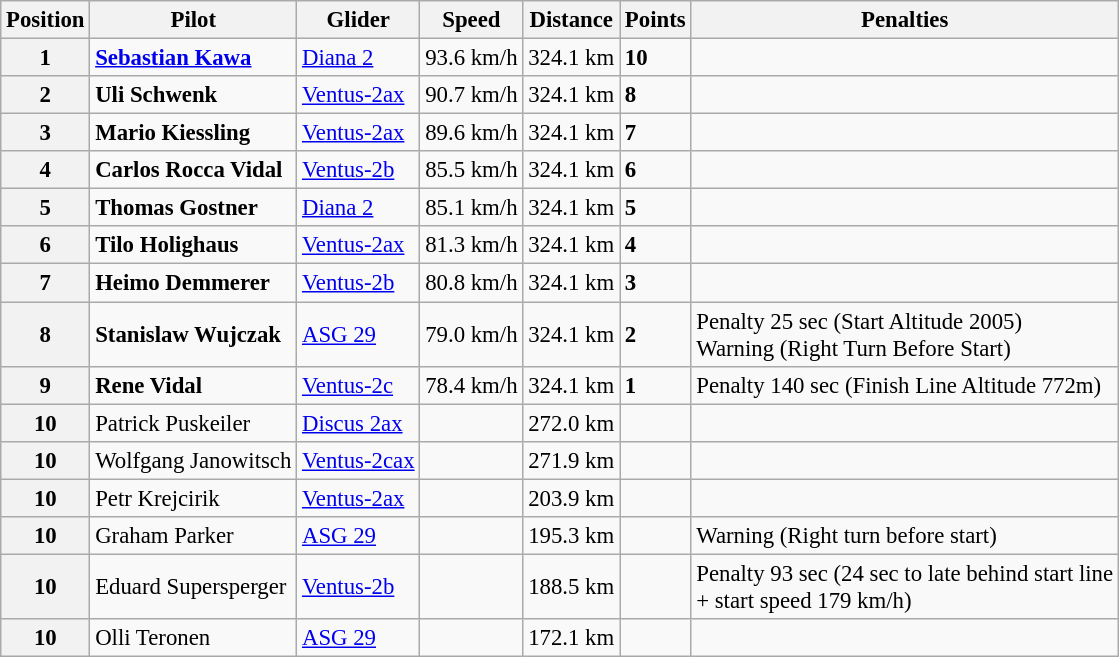<table class="wikitable" style="font-size: 95%;">
<tr>
<th>Position</th>
<th>Pilot</th>
<th>Glider</th>
<th>Speed</th>
<th>Distance</th>
<th>Points</th>
<th>Penalties</th>
</tr>
<tr>
<th>1</th>
<td> <strong><a href='#'>Sebastian Kawa</a></strong></td>
<td><a href='#'>Diana 2</a></td>
<td>93.6 km/h</td>
<td>324.1 km</td>
<td><strong>10</strong></td>
<td></td>
</tr>
<tr>
<th>2</th>
<td> <strong>Uli Schwenk</strong></td>
<td><a href='#'>Ventus-2ax</a></td>
<td>90.7 km/h</td>
<td>324.1 km</td>
<td><strong>8</strong></td>
<td></td>
</tr>
<tr>
<th>3</th>
<td> <strong>Mario Kiessling</strong></td>
<td><a href='#'>Ventus-2ax</a></td>
<td>89.6 km/h</td>
<td>324.1 km</td>
<td><strong>7</strong></td>
<td></td>
</tr>
<tr>
<th>4</th>
<td> <strong>Carlos Rocca Vidal</strong></td>
<td><a href='#'>Ventus-2b</a></td>
<td>85.5 km/h</td>
<td>324.1 km</td>
<td><strong>6</strong></td>
<td></td>
</tr>
<tr>
<th>5</th>
<td> <strong>Thomas Gostner</strong></td>
<td><a href='#'>Diana 2</a></td>
<td>85.1 km/h</td>
<td>324.1 km</td>
<td><strong>5</strong></td>
<td></td>
</tr>
<tr>
<th>6</th>
<td> <strong>Tilo Holighaus</strong></td>
<td><a href='#'>Ventus-2ax</a></td>
<td>81.3 km/h</td>
<td>324.1 km</td>
<td><strong>4</strong></td>
<td></td>
</tr>
<tr>
<th>7</th>
<td> <strong>Heimo Demmerer</strong></td>
<td><a href='#'>Ventus-2b</a></td>
<td>80.8 km/h</td>
<td>324.1 km</td>
<td><strong>3</strong></td>
<td></td>
</tr>
<tr>
<th>8</th>
<td> <strong>Stanislaw Wujczak</strong></td>
<td><a href='#'>ASG 29</a></td>
<td>79.0 km/h</td>
<td>324.1 km</td>
<td><strong>2</strong></td>
<td>Penalty 25 sec (Start Altitude 2005)<br>Warning (Right Turn Before Start)</td>
</tr>
<tr>
<th>9</th>
<td> <strong>Rene Vidal</strong></td>
<td><a href='#'>Ventus-2c</a></td>
<td>78.4 km/h</td>
<td>324.1 km</td>
<td><strong>1</strong></td>
<td>Penalty 140 sec (Finish Line Altitude 772m)</td>
</tr>
<tr>
<th>10</th>
<td> Patrick Puskeiler</td>
<td><a href='#'>Discus 2ax</a></td>
<td></td>
<td>272.0 km</td>
<td></td>
<td></td>
</tr>
<tr>
<th>10</th>
<td> Wolfgang Janowitsch</td>
<td><a href='#'>Ventus-2cax</a></td>
<td></td>
<td>271.9 km</td>
<td></td>
<td></td>
</tr>
<tr>
<th>10</th>
<td> Petr Krejcirik</td>
<td><a href='#'>Ventus-2ax</a></td>
<td></td>
<td>203.9 km</td>
<td></td>
<td></td>
</tr>
<tr>
<th>10</th>
<td> Graham Parker</td>
<td><a href='#'>ASG 29</a></td>
<td></td>
<td>195.3 km</td>
<td></td>
<td>Warning (Right turn before start)</td>
</tr>
<tr>
<th>10</th>
<td> Eduard Supersperger</td>
<td><a href='#'>Ventus-2b</a></td>
<td></td>
<td>188.5 km</td>
<td></td>
<td>Penalty 93 sec (24 sec to late behind start line<br>+ start speed 179 km/h)</td>
</tr>
<tr>
<th>10</th>
<td> Olli Teronen</td>
<td><a href='#'>ASG 29</a></td>
<td></td>
<td>172.1 km</td>
<td></td>
<td></td>
</tr>
</table>
